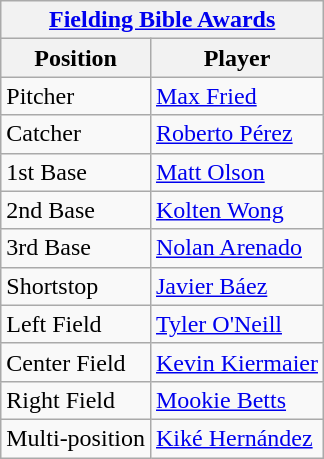<table class="wikitable">
<tr>
<th colspan="9"><a href='#'>Fielding Bible Awards</a></th>
</tr>
<tr>
<th>Position</th>
<th>Player</th>
</tr>
<tr>
<td>Pitcher</td>
<td><a href='#'>Max Fried</a></td>
</tr>
<tr>
<td>Catcher</td>
<td><a href='#'>Roberto Pérez</a></td>
</tr>
<tr>
<td>1st Base</td>
<td><a href='#'>Matt Olson</a></td>
</tr>
<tr>
<td>2nd Base</td>
<td><a href='#'>Kolten Wong</a></td>
</tr>
<tr>
<td>3rd Base</td>
<td><a href='#'>Nolan Arenado</a></td>
</tr>
<tr>
<td>Shortstop</td>
<td><a href='#'>Javier Báez</a></td>
</tr>
<tr>
<td>Left Field</td>
<td><a href='#'>Tyler O'Neill</a></td>
</tr>
<tr>
<td>Center Field</td>
<td><a href='#'>Kevin Kiermaier</a></td>
</tr>
<tr>
<td>Right Field</td>
<td><a href='#'>Mookie Betts</a></td>
</tr>
<tr>
<td>Multi-position</td>
<td><a href='#'>Kiké Hernández</a></td>
</tr>
</table>
